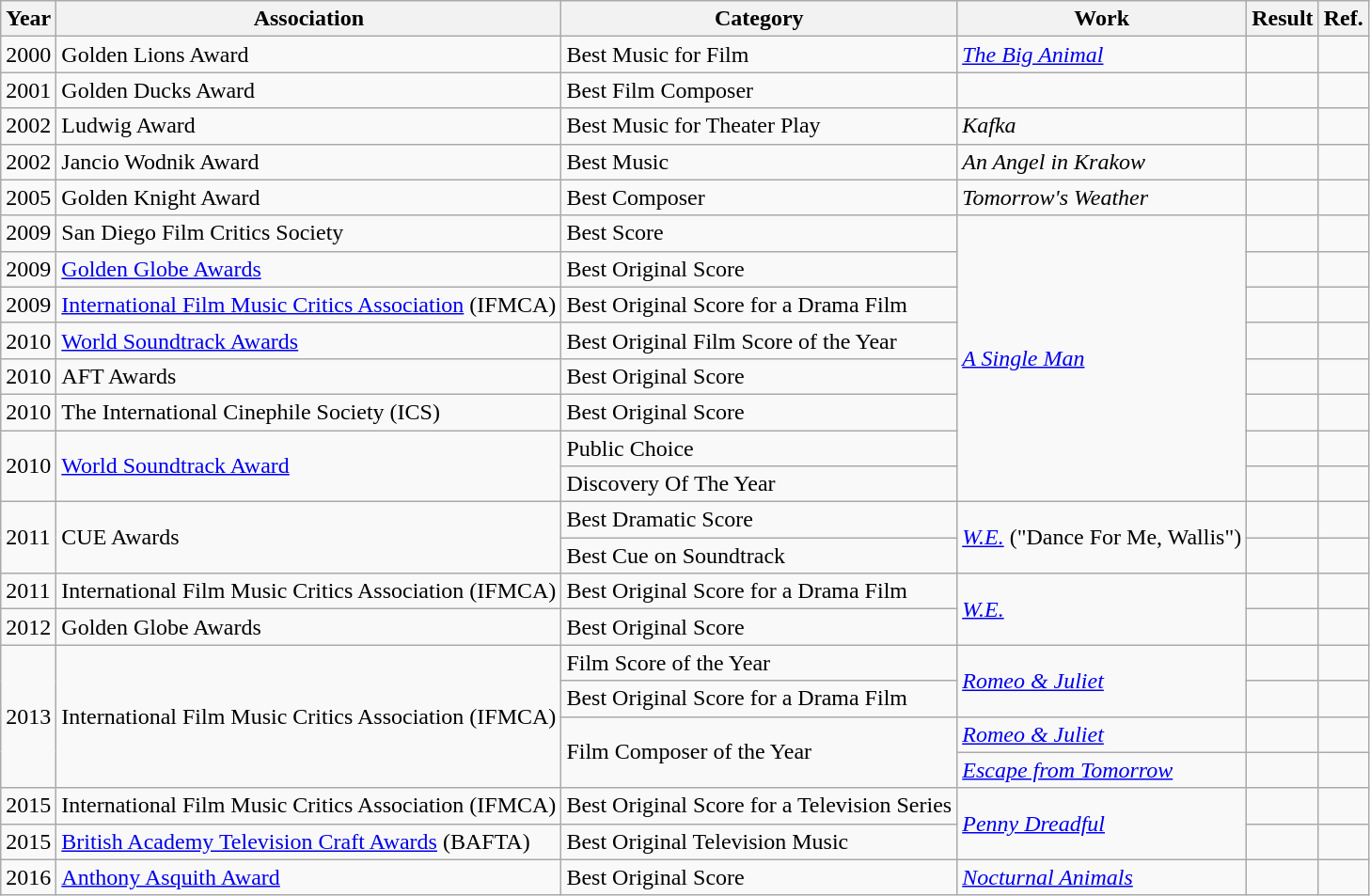<table class="wikitable unsortable">
<tr>
<th>Year</th>
<th>Association</th>
<th>Category</th>
<th>Work</th>
<th>Result</th>
<th>Ref.</th>
</tr>
<tr>
<td>2000</td>
<td>Golden Lions Award</td>
<td>Best Music for Film</td>
<td><em><a href='#'>The Big Animal</a></em></td>
<td></td>
<td></td>
</tr>
<tr>
<td>2001</td>
<td>Golden Ducks Award</td>
<td>Best Film Composer</td>
<td></td>
<td></td>
<td></td>
</tr>
<tr>
<td>2002</td>
<td>Ludwig Award</td>
<td>Best Music for Theater Play</td>
<td><em>Kafka</em></td>
<td></td>
<td></td>
</tr>
<tr>
<td>2002</td>
<td>Jancio Wodnik Award</td>
<td>Best Music</td>
<td><em>An Angel in Krakow</em></td>
<td></td>
<td></td>
</tr>
<tr>
<td>2005</td>
<td>Golden Knight Award</td>
<td>Best Composer</td>
<td><em>Tomorrow's Weather</em></td>
<td></td>
<td></td>
</tr>
<tr>
<td>2009</td>
<td>San Diego Film Critics Society</td>
<td>Best Score</td>
<td rowspan=8><em><a href='#'>A Single Man</a></em></td>
<td></td>
<td></td>
</tr>
<tr>
<td>2009</td>
<td><a href='#'>Golden Globe Awards</a></td>
<td>Best Original Score</td>
<td></td>
<td></td>
</tr>
<tr>
<td>2009</td>
<td><a href='#'>International Film Music Critics Association</a> (IFMCA)</td>
<td>Best Original Score for a Drama Film</td>
<td></td>
<td></td>
</tr>
<tr>
<td>2010</td>
<td><a href='#'>World Soundtrack Awards</a></td>
<td>Best Original Film Score of the Year</td>
<td></td>
<td></td>
</tr>
<tr>
<td>2010</td>
<td>AFT Awards</td>
<td>Best Original Score</td>
<td></td>
<td></td>
</tr>
<tr>
<td>2010</td>
<td>The International Cinephile Society (ICS)</td>
<td>Best Original Score</td>
<td></td>
<td></td>
</tr>
<tr>
<td rowspan=2>2010</td>
<td rowspan=2><a href='#'>World Soundtrack Award</a></td>
<td>Public Choice</td>
<td></td>
<td></td>
</tr>
<tr>
<td>Discovery Of The Year</td>
<td></td>
<td></td>
</tr>
<tr>
<td rowspan=2>2011</td>
<td rowspan=2>CUE Awards</td>
<td>Best Dramatic Score</td>
<td rowspan=2><em><a href='#'>W.E.</a></em> ("Dance For Me, Wallis")</td>
<td></td>
<td></td>
</tr>
<tr>
<td>Best Cue on Soundtrack</td>
<td></td>
<td></td>
</tr>
<tr>
<td>2011</td>
<td>International Film Music Critics Association (IFMCA)</td>
<td>Best Original Score for a Drama Film</td>
<td rowspan=2><em><a href='#'>W.E.</a></em></td>
<td></td>
<td></td>
</tr>
<tr>
<td>2012</td>
<td>Golden Globe Awards</td>
<td>Best Original Score</td>
<td></td>
<td></td>
</tr>
<tr>
<td rowspan=4>2013</td>
<td rowspan=4>International Film Music Critics Association (IFMCA)</td>
<td>Film Score of the Year</td>
<td rowspan=2><em><a href='#'>Romeo & Juliet</a></em></td>
<td></td>
<td></td>
</tr>
<tr>
<td>Best Original Score for a Drama Film</td>
<td></td>
<td></td>
</tr>
<tr>
<td rowspan=2>Film Composer of the Year</td>
<td><em><a href='#'>Romeo & Juliet</a></em></td>
<td></td>
<td></td>
</tr>
<tr>
<td><em><a href='#'>Escape from Tomorrow</a></em></td>
<td></td>
<td></td>
</tr>
<tr>
<td>2015</td>
<td>International Film Music Critics Association (IFMCA)</td>
<td>Best Original Score for a Television Series</td>
<td rowspan=2><em><a href='#'>Penny Dreadful</a></em></td>
<td></td>
<td></td>
</tr>
<tr>
<td>2015</td>
<td><a href='#'>British Academy Television Craft Awards</a> (BAFTA)</td>
<td>Best Original Television Music</td>
<td></td>
<td></td>
</tr>
<tr>
<td>2016</td>
<td><a href='#'>Anthony Asquith Award</a></td>
<td>Best Original Score</td>
<td><em><a href='#'>Nocturnal Animals</a></em></td>
<td></td>
<td></td>
</tr>
</table>
